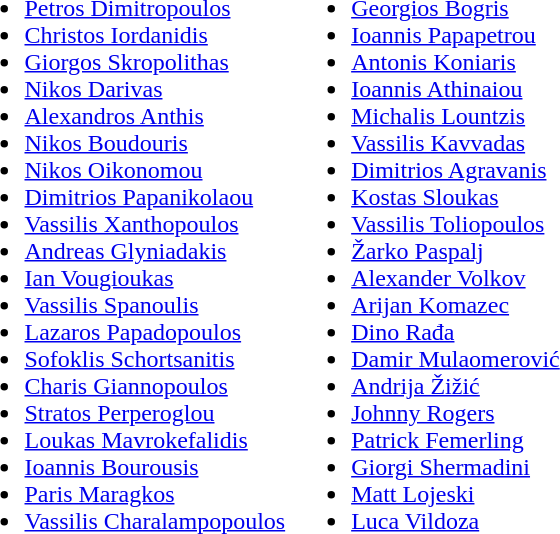<table>
<tr>
<td valign="top"><br><ul><li> <a href='#'>Petros Dimitropoulos</a></li><li> <a href='#'>Christos Iordanidis</a></li><li> <a href='#'>Giorgos Skropolithas</a></li><li> <a href='#'>Nikos Darivas</a></li><li> <a href='#'>Alexandros Anthis</a></li><li> <a href='#'>Nikos Boudouris</a></li><li> <a href='#'>Nikos Oikonomou</a></li><li> <a href='#'>Dimitrios Papanikolaou</a></li><li> <a href='#'>Vassilis Xanthopoulos</a></li><li> <a href='#'>Andreas Glyniadakis</a></li><li> <a href='#'>Ian Vougioukas</a></li><li> <a href='#'>Vassilis Spanoulis</a></li><li> <a href='#'>Lazaros Papadopoulos</a></li><li> <a href='#'>Sofoklis Schortsanitis</a></li><li> <a href='#'>Charis Giannopoulos</a></li><li> <a href='#'>Stratos Perperoglou</a></li><li> <a href='#'>Loukas Mavrokefalidis</a></li><li> <a href='#'>Ioannis Bourousis</a></li><li> <a href='#'>Paris Maragkos</a></li><li> <a href='#'>Vassilis Charalampopoulos</a></li></ul></td>
<td valign="top"><br><ul><li> <a href='#'>Georgios Bogris</a></li><li> <a href='#'>Ioannis Papapetrou</a></li><li> <a href='#'>Antonis Koniaris</a></li><li> <a href='#'>Ioannis Athinaiou</a></li><li> <a href='#'>Michalis Lountzis</a></li><li> <a href='#'>Vassilis Kavvadas</a></li><li> <a href='#'>Dimitrios Agravanis</a></li><li> <a href='#'>Kostas Sloukas</a></li><li> <a href='#'>Vassilis Toliopoulos</a></li><li> <a href='#'>Žarko Paspalj</a></li><li> <a href='#'>Alexander Volkov</a></li><li> <a href='#'>Arijan Komazec</a></li><li> <a href='#'>Dino Rađa</a></li><li> <a href='#'>Damir Mulaomerović</a></li><li> <a href='#'>Andrija Žižić</a></li><li>  <a href='#'>Johnny Rogers</a></li><li> <a href='#'>Patrick Femerling</a></li><li> <a href='#'>Giorgi Shermadini</a></li><li>  <a href='#'>Matt Lojeski</a></li><li> <a href='#'>Luca Vildoza</a></li></ul></td>
</tr>
</table>
